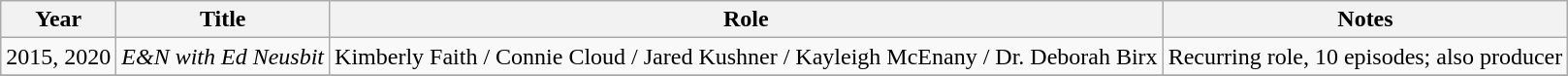<table class="wikitable">
<tr>
<th>Year</th>
<th>Title</th>
<th>Role</th>
<th>Notes</th>
</tr>
<tr>
<td>2015, 2020</td>
<td><em>E&N with Ed Neusbit</em></td>
<td>Kimberly Faith / Connie Cloud / Jared Kushner / Kayleigh McEnany / Dr. Deborah Birx</td>
<td>Recurring role, 10 episodes; also producer</td>
</tr>
<tr>
</tr>
</table>
